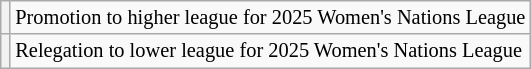<table class="wikitable" style="font-size:85%">
<tr>
<th></th>
<td>Promotion to higher league for 2025 Women's Nations League</td>
</tr>
<tr>
<th></th>
<td>Relegation to lower league for 2025 Women's Nations League</td>
</tr>
</table>
